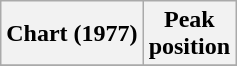<table class="wikitable sortable plainrowheaders" style="text-align:center">
<tr>
<th scope="col">Chart (1977)</th>
<th scope="col">Peak<br>position</th>
</tr>
<tr>
</tr>
</table>
